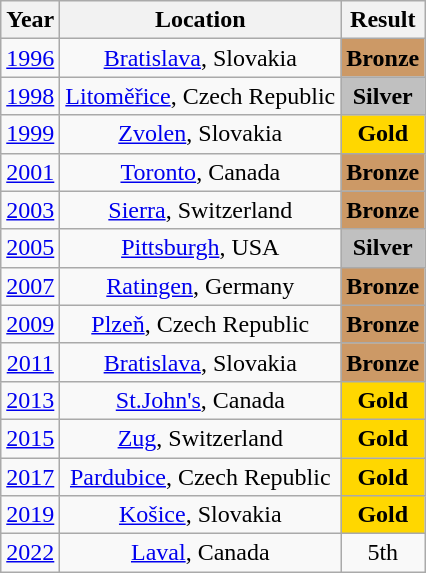<table class="wikitable" style="text-align:center;">
<tr>
<th>Year</th>
<th>Location</th>
<th>Result</th>
</tr>
<tr>
<td><a href='#'>1996</a></td>
<td><a href='#'>Bratislava</a>, Slovakia</td>
<td style="background:#c96;"><strong>Bronze</strong></td>
</tr>
<tr>
<td><a href='#'>1998</a></td>
<td><a href='#'>Litoměřice</a>, Czech Republic</td>
<td bgcolor=silver><strong>Silver</strong></td>
</tr>
<tr>
<td><a href='#'>1999</a></td>
<td><a href='#'>Zvolen</a>, Slovakia</td>
<td bgcolor=gold><strong>Gold</strong></td>
</tr>
<tr>
<td><a href='#'>2001</a></td>
<td><a href='#'>Toronto</a>, Canada</td>
<td style="background:#c96;"><strong>Bronze</strong></td>
</tr>
<tr>
<td><a href='#'>2003</a></td>
<td><a href='#'>Sierra</a>, Switzerland</td>
<td style="background:#c96;"><strong>Bronze</strong></td>
</tr>
<tr>
<td><a href='#'>2005</a></td>
<td><a href='#'>Pittsburgh</a>, USA</td>
<td bgcolor=silver><strong>Silver</strong></td>
</tr>
<tr>
<td><a href='#'>2007</a></td>
<td><a href='#'>Ratingen</a>, Germany</td>
<td style="background:#c96;"><strong>Bronze</strong></td>
</tr>
<tr>
<td><a href='#'>2009</a></td>
<td><a href='#'>Plzeň</a>, Czech Republic</td>
<td style="background:#c96;"><strong>Bronze</strong></td>
</tr>
<tr>
<td><a href='#'>2011</a></td>
<td><a href='#'>Bratislava</a>, Slovakia</td>
<td style="background:#c96;"><strong>Bronze</strong></td>
</tr>
<tr>
<td><a href='#'>2013</a></td>
<td><a href='#'>St.John's</a>, Canada</td>
<td bgcolor=gold><strong>Gold</strong></td>
</tr>
<tr>
<td><a href='#'>2015</a></td>
<td><a href='#'>Zug</a>, Switzerland</td>
<td bgcolor=gold><strong>Gold</strong></td>
</tr>
<tr>
<td><a href='#'>2017</a></td>
<td><a href='#'>Pardubice</a>, Czech Republic</td>
<td bgcolor=gold><strong>Gold</strong></td>
</tr>
<tr>
<td><a href='#'>2019</a></td>
<td><a href='#'>Košice</a>, Slovakia</td>
<td bgcolor=gold><strong>Gold</strong></td>
</tr>
<tr>
<td><a href='#'>2022</a></td>
<td><a href='#'>Laval</a>, Canada</td>
<td>5th</td>
</tr>
</table>
